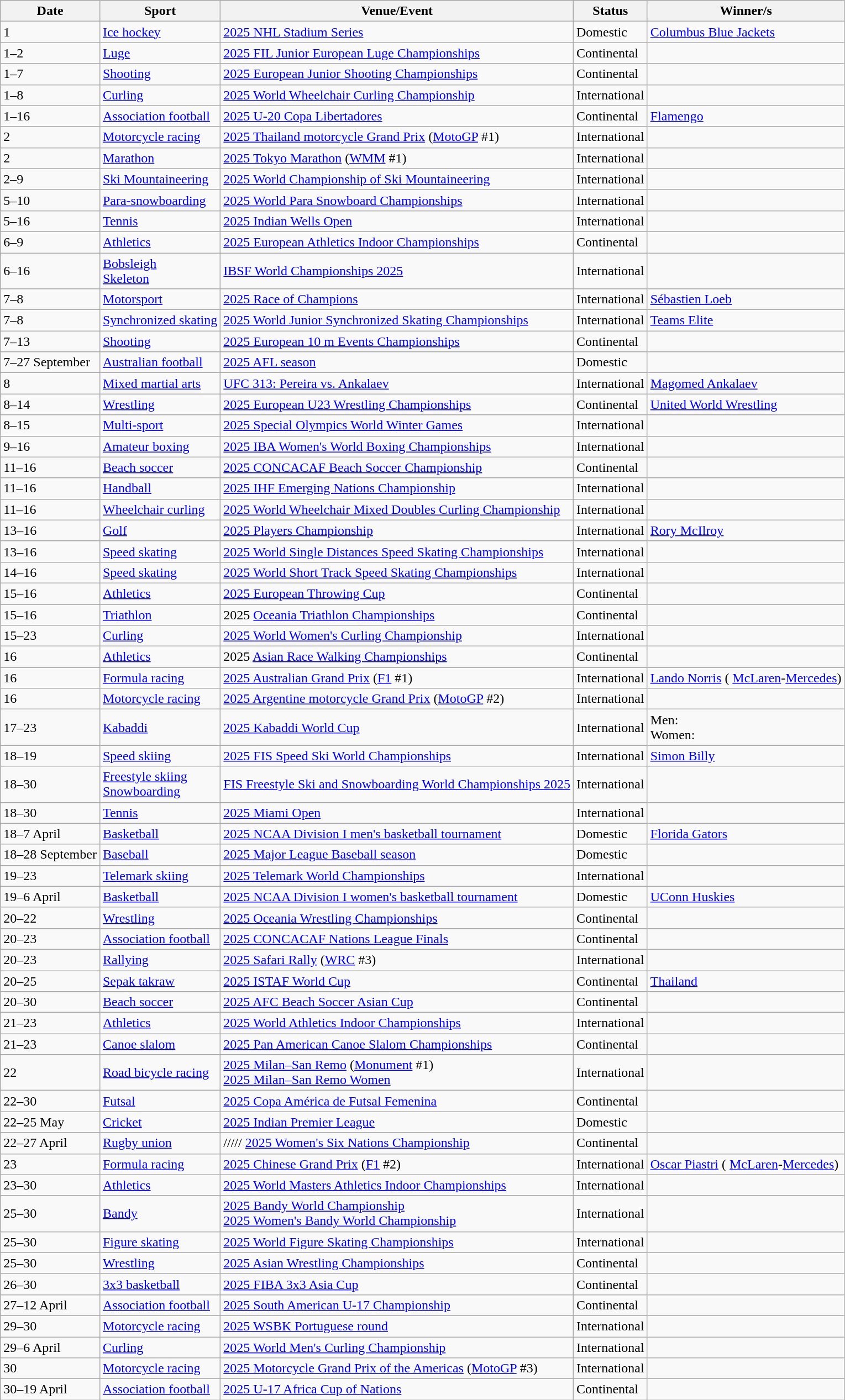<table class="wikitable source">
<tr>
<th>Date</th>
<th>Sport</th>
<th>Venue/Event</th>
<th>Status</th>
<th>Winner/s</th>
</tr>
<tr>
<td>1</td>
<td><a href='#'>Ice hockey</a></td>
<td> <a href='#'>2025 NHL Stadium Series</a></td>
<td>Domestic</td>
<td> <a href='#'>Columbus Blue Jackets</a></td>
</tr>
<tr>
<td>1–2</td>
<td><a href='#'>Luge</a></td>
<td> <a href='#'>2025 FIL Junior European Luge Championships</a></td>
<td>Continental</td>
<td></td>
</tr>
<tr>
<td>1–7</td>
<td><a href='#'>Shooting</a></td>
<td> <a href='#'>2025 European Junior Shooting Championships</a></td>
<td>Continental</td>
<td></td>
</tr>
<tr>
<td>1–8</td>
<td><a href='#'>Curling</a></td>
<td> <a href='#'>2025 World Wheelchair Curling Championship</a></td>
<td>International</td>
<td></td>
</tr>
<tr>
<td>1–16</td>
<td><a href='#'>Association football</a></td>
<td> <a href='#'>2025 U-20 Copa Libertadores</a></td>
<td>Continental</td>
<td> <a href='#'>Flamengo</a></td>
</tr>
<tr>
<td>2</td>
<td><a href='#'>Motorcycle racing</a></td>
<td> <a href='#'>2025 Thailand motorcycle Grand Prix</a> (<a href='#'>MotoGP</a> #1)</td>
<td>International</td>
<td></td>
</tr>
<tr>
<td>2</td>
<td><a href='#'>Marathon</a></td>
<td> <a href='#'>2025 Tokyo Marathon</a> (<a href='#'>WMM</a> #1)</td>
<td>International</td>
<td></td>
</tr>
<tr>
<td>2–9</td>
<td><a href='#'>Ski Mountaineering</a></td>
<td> <a href='#'>2025 World Championship of Ski Mountaineering</a></td>
<td>International</td>
<td></td>
</tr>
<tr>
<td>5–10</td>
<td><a href='#'>Para-snowboarding</a></td>
<td> <a href='#'>2025 World Para Snowboard Championships</a></td>
<td>International</td>
<td></td>
</tr>
<tr>
<td>5–16</td>
<td><a href='#'>Tennis</a></td>
<td> <a href='#'>2025 Indian Wells Open</a></td>
<td>International</td>
<td></td>
</tr>
<tr>
<td>6–9</td>
<td><a href='#'>Athletics</a></td>
<td> <a href='#'>2025 European Athletics Indoor Championships</a></td>
<td>Continental</td>
<td></td>
</tr>
<tr>
<td>6–16</td>
<td><a href='#'>Bobsleigh</a><br><a href='#'>Skeleton</a></td>
<td> <a href='#'>IBSF World Championships 2025</a></td>
<td>International</td>
<td></td>
</tr>
<tr>
<td>7–8</td>
<td><a href='#'>Motorsport</a></td>
<td> <a href='#'>2025 Race of Champions</a></td>
<td>International</td>
<td> <a href='#'>Sébastien Loeb</a></td>
</tr>
<tr>
<td>7–8</td>
<td><a href='#'>Synchronized skating</a></td>
<td> <a href='#'>2025 World Junior Synchronized Skating Championships</a></td>
<td>International</td>
<td> <a href='#'>Teams Elite</a></td>
</tr>
<tr>
<td>7–13</td>
<td><a href='#'>Shooting</a></td>
<td> <a href='#'>2025 European 10 m Events Championships</a></td>
<td>Continental</td>
<td></td>
</tr>
<tr>
<td>7–27 September</td>
<td><a href='#'>Australian football</a></td>
<td> <a href='#'>2025 AFL season</a></td>
<td>Domestic</td>
<td></td>
</tr>
<tr>
<td>8</td>
<td><a href='#'>Mixed martial arts</a></td>
<td> <a href='#'>UFC 313: Pereira vs. Ankalaev</a></td>
<td>International</td>
<td> <a href='#'>Magomed Ankalaev</a></td>
</tr>
<tr>
<td>8–14</td>
<td><a href='#'>Wrestling</a></td>
<td> <a href='#'>2025 European U23 Wrestling Championships</a></td>
<td>Continental</td>
<td><a href='#'>United World Wrestling</a></td>
</tr>
<tr>
<td>8–15</td>
<td><a href='#'>Multi-sport</a></td>
<td> <a href='#'>2025 Special Olympics World Winter Games</a></td>
<td>International</td>
<td></td>
</tr>
<tr>
<td>9–16</td>
<td><a href='#'>Amateur boxing</a></td>
<td> <a href='#'>2025 IBA Women's World Boxing Championships</a></td>
<td>International</td>
<td></td>
</tr>
<tr>
<td>11–16</td>
<td><a href='#'>Beach soccer</a></td>
<td> <a href='#'>2025 CONCACAF Beach Soccer Championship</a></td>
<td>Continental</td>
<td></td>
</tr>
<tr>
<td>11–16</td>
<td><a href='#'>Handball</a></td>
<td> <a href='#'>2025 IHF Emerging Nations Championship</a></td>
<td>International</td>
<td></td>
</tr>
<tr>
<td>11–16</td>
<td><a href='#'>Wheelchair curling</a></td>
<td> <a href='#'>2025 World Wheelchair Mixed Doubles Curling Championship</a></td>
<td>International</td>
<td></td>
</tr>
<tr>
<td>13–16</td>
<td><a href='#'>Golf</a></td>
<td> <a href='#'>2025 Players Championship</a></td>
<td>International</td>
<td> <a href='#'>Rory McIlroy</a></td>
</tr>
<tr>
<td>13–16</td>
<td><a href='#'>Speed skating</a></td>
<td> <a href='#'>2025 World Single Distances Speed Skating Championships</a></td>
<td>International</td>
<td></td>
</tr>
<tr>
<td>14–16</td>
<td><a href='#'>Speed skating</a></td>
<td> <a href='#'>2025 World Short Track Speed Skating Championships</a></td>
<td>International</td>
<td></td>
</tr>
<tr>
<td>15–16</td>
<td><a href='#'>Athletics</a></td>
<td> <a href='#'>2025 European Throwing Cup</a></td>
<td>Continental</td>
<td></td>
</tr>
<tr>
<td>15–16</td>
<td><a href='#'>Triathlon</a></td>
<td> 2025 <a href='#'>Oceania Triathlon Championships</a></td>
<td>Continental</td>
<td></td>
</tr>
<tr>
<td>15–23</td>
<td><a href='#'>Curling</a></td>
<td> <a href='#'>2025 World Women's Curling Championship</a></td>
<td>International</td>
<td></td>
</tr>
<tr>
<td>16</td>
<td><a href='#'>Athletics</a></td>
<td> 2025 <a href='#'>Asian Race Walking Championships</a></td>
<td>Continental</td>
<td></td>
</tr>
<tr>
<td>16</td>
<td><a href='#'>Formula racing</a></td>
<td> <a href='#'>2025 Australian Grand Prix</a> (<a href='#'>F1</a> #1)</td>
<td>International</td>
<td> <a href='#'>Lando Norris</a> ( <a href='#'>McLaren</a>-<a href='#'>Mercedes</a>)</td>
</tr>
<tr>
<td>16</td>
<td><a href='#'>Motorcycle racing</a></td>
<td> <a href='#'>2025 Argentine motorcycle Grand Prix</a> (<a href='#'>MotoGP</a> #2)</td>
<td>International</td>
<td></td>
</tr>
<tr>
<td>17–23</td>
<td><a href='#'>Kabaddi</a></td>
<td> <a href='#'>2025 Kabaddi World Cup</a></td>
<td>International</td>
<td>Men: <br> Women: </td>
</tr>
<tr>
<td>18–19</td>
<td><a href='#'>Speed skiing</a></td>
<td> <a href='#'>2025 FIS Speed Ski World Championships</a></td>
<td>International</td>
<td> <a href='#'>Simon Billy</a></td>
</tr>
<tr>
<td>18–30</td>
<td><a href='#'>Freestyle skiing</a><br><a href='#'>Snowboarding</a></td>
<td> <a href='#'>FIS Freestyle Ski and Snowboarding World Championships 2025</a></td>
<td>International</td>
<td></td>
</tr>
<tr>
<td>18–30</td>
<td><a href='#'>Tennis</a></td>
<td> <a href='#'>2025 Miami Open</a></td>
<td>International</td>
<td></td>
</tr>
<tr>
<td>18–7 April</td>
<td><a href='#'>Basketball</a></td>
<td> <a href='#'>2025 NCAA Division I men's basketball tournament</a></td>
<td>Domestic</td>
<td> <a href='#'>Florida Gators</a></td>
</tr>
<tr>
<td>18–28 September</td>
<td><a href='#'>Baseball</a></td>
<td> <a href='#'>2025 Major League Baseball season</a></td>
<td>Domestic</td>
<td></td>
</tr>
<tr>
<td>19–23</td>
<td><a href='#'>Telemark skiing</a></td>
<td> <a href='#'>2025 Telemark World Championships</a></td>
<td>International</td>
<td></td>
</tr>
<tr>
<td>19–6 April</td>
<td><a href='#'>Basketball</a></td>
<td> <a href='#'>2025 NCAA Division I women's basketball tournament</a></td>
<td>Domestic</td>
<td> <a href='#'>UConn Huskies</a></td>
</tr>
<tr>
<td>20–22</td>
<td><a href='#'>Wrestling</a></td>
<td> <a href='#'>2025 Oceania Wrestling Championships</a></td>
<td>Continental</td>
<td></td>
</tr>
<tr>
<td>20–23</td>
<td><a href='#'>Association football</a></td>
<td> <a href='#'>2025 CONCACAF Nations League Finals</a></td>
<td>Continental</td>
<td></td>
</tr>
<tr>
<td>20–23</td>
<td><a href='#'>Rallying</a></td>
<td> <a href='#'>2025 Safari Rally</a> (<a href='#'>WRC</a> #3)</td>
<td>International</td>
<td></td>
</tr>
<tr>
<td>20–25</td>
<td><a href='#'>Sepak takraw</a></td>
<td> <a href='#'>2025 ISTAF World Cup</a></td>
<td>Continental</td>
<td> <a href='#'>Thailand</a></td>
</tr>
<tr>
<td>20–30</td>
<td><a href='#'>Beach soccer</a></td>
<td> <a href='#'>2025 AFC Beach Soccer Asian Cup</a></td>
<td>Continental</td>
<td></td>
</tr>
<tr>
<td>21–23</td>
<td><a href='#'>Athletics</a></td>
<td> <a href='#'>2025 World Athletics Indoor Championships</a></td>
<td>International</td>
<td></td>
</tr>
<tr>
<td>21–23</td>
<td><a href='#'>Canoe slalom</a></td>
<td> <a href='#'>2025 Pan American Canoe Slalom Championships</a></td>
<td>Continental</td>
<td></td>
</tr>
<tr>
<td>22</td>
<td><a href='#'>Road bicycle racing</a></td>
<td> <a href='#'>2025 Milan–San Remo</a> (<a href='#'>Monument</a> #1)<br> <a href='#'>2025 Milan–San Remo Women</a></td>
<td>International</td>
<td></td>
</tr>
<tr>
<td>22–30</td>
<td><a href='#'>Futsal</a></td>
<td> <a href='#'>2025 Copa América de Futsal Femenina</a></td>
<td>Continental</td>
<td></td>
</tr>
<tr>
<td>22–25 May</td>
<td><a href='#'>Cricket</a></td>
<td> <a href='#'>2025 Indian Premier League</a></td>
<td>Domestic</td>
<td></td>
</tr>
<tr>
<td>22–27 April</td>
<td><a href='#'>Rugby union</a></td>
<td>///// <a href='#'>2025 Women's Six Nations Championship</a></td>
<td>Continental</td>
<td></td>
</tr>
<tr>
<td>23</td>
<td><a href='#'>Formula racing</a></td>
<td> <a href='#'>2025 Chinese Grand Prix</a> (<a href='#'>F1</a> #2)</td>
<td>International</td>
<td> <a href='#'>Oscar Piastri</a> ( <a href='#'>McLaren</a>-<a href='#'>Mercedes</a>)</td>
</tr>
<tr>
<td>23–30</td>
<td><a href='#'>Athletics</a></td>
<td> <a href='#'>2025 World Masters Athletics Indoor Championships</a></td>
<td>International</td>
<td></td>
</tr>
<tr>
<td>25–30</td>
<td><a href='#'>Bandy</a></td>
<td> <a href='#'>2025 Bandy World Championship</a><br> <a href='#'>2025 Women's Bandy World Championship</a></td>
<td>International</td>
<td></td>
</tr>
<tr>
<td>25–30</td>
<td><a href='#'>Figure skating</a></td>
<td> <a href='#'>2025 World Figure Skating Championships</a></td>
<td>International</td>
<td></td>
</tr>
<tr>
<td>25–30</td>
<td><a href='#'>Wrestling</a></td>
<td> <a href='#'>2025 Asian Wrestling Championships</a></td>
<td>Continental</td>
<td></td>
</tr>
<tr>
<td>26–30</td>
<td><a href='#'>3x3 basketball</a></td>
<td> <a href='#'>2025 FIBA 3x3 Asia Cup</a></td>
<td>Continental</td>
<td></td>
</tr>
<tr>
<td>27–12 April</td>
<td><a href='#'>Association football</a></td>
<td> <a href='#'>2025 South American U-17 Championship</a></td>
<td>Continental</td>
<td></td>
</tr>
<tr>
<td>29–30</td>
<td><a href='#'>Motorcycle racing</a></td>
<td> <a href='#'>2025 WSBK Portuguese round</a></td>
<td>International</td>
<td></td>
</tr>
<tr>
<td>29–6 April</td>
<td><a href='#'>Curling</a></td>
<td> <a href='#'>2025 World Men's Curling Championship</a></td>
<td>International</td>
<td></td>
</tr>
<tr>
<td>30</td>
<td><a href='#'>Motorcycle racing</a></td>
<td> <a href='#'>2025 Motorcycle Grand Prix of the Americas</a> (<a href='#'>MotoGP</a> #3)</td>
<td>International</td>
<td></td>
</tr>
<tr>
<td>30–19 April</td>
<td><a href='#'>Association football</a></td>
<td> <a href='#'>2025 U-17 Africa Cup of Nations</a></td>
<td>Continental</td>
<td></td>
</tr>
</table>
